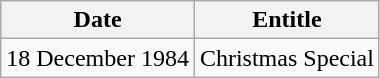<table class="wikitable" style="text-align:center;">
<tr>
<th>Date</th>
<th>Entitle</th>
</tr>
<tr>
<td>18 December 1984</td>
<td>Christmas Special</td>
</tr>
</table>
